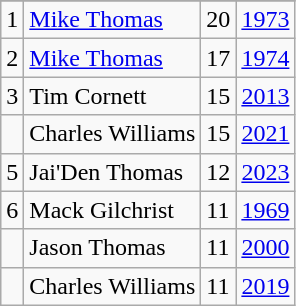<table class="wikitable">
<tr>
</tr>
<tr>
<td>1</td>
<td><a href='#'>Mike Thomas</a></td>
<td>20</td>
<td><a href='#'>1973</a></td>
</tr>
<tr>
<td>2</td>
<td><a href='#'>Mike Thomas</a></td>
<td>17</td>
<td><a href='#'>1974</a></td>
</tr>
<tr>
<td>3</td>
<td>Tim Cornett</td>
<td>15</td>
<td><a href='#'>2013</a></td>
</tr>
<tr>
<td></td>
<td>Charles Williams</td>
<td>15</td>
<td><a href='#'>2021</a></td>
</tr>
<tr>
<td>5</td>
<td>Jai'Den Thomas</td>
<td>12</td>
<td><a href='#'>2023</a></td>
</tr>
<tr>
<td>6</td>
<td>Mack Gilchrist</td>
<td>11</td>
<td><a href='#'>1969</a></td>
</tr>
<tr>
<td></td>
<td>Jason Thomas</td>
<td>11</td>
<td><a href='#'>2000</a></td>
</tr>
<tr>
<td></td>
<td>Charles Williams</td>
<td>11</td>
<td><a href='#'>2019</a></td>
</tr>
</table>
